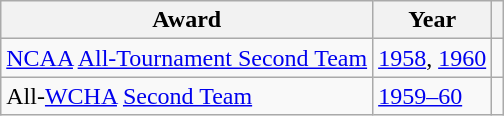<table class="wikitable">
<tr>
<th>Award</th>
<th>Year</th>
<th></th>
</tr>
<tr>
<td><a href='#'>NCAA</a> <a href='#'>All-Tournament Second Team</a></td>
<td><a href='#'>1958</a>, <a href='#'>1960</a></td>
<td></td>
</tr>
<tr>
<td>All-<a href='#'>WCHA</a> <a href='#'>Second Team</a></td>
<td><a href='#'>1959–60</a></td>
<td></td>
</tr>
</table>
